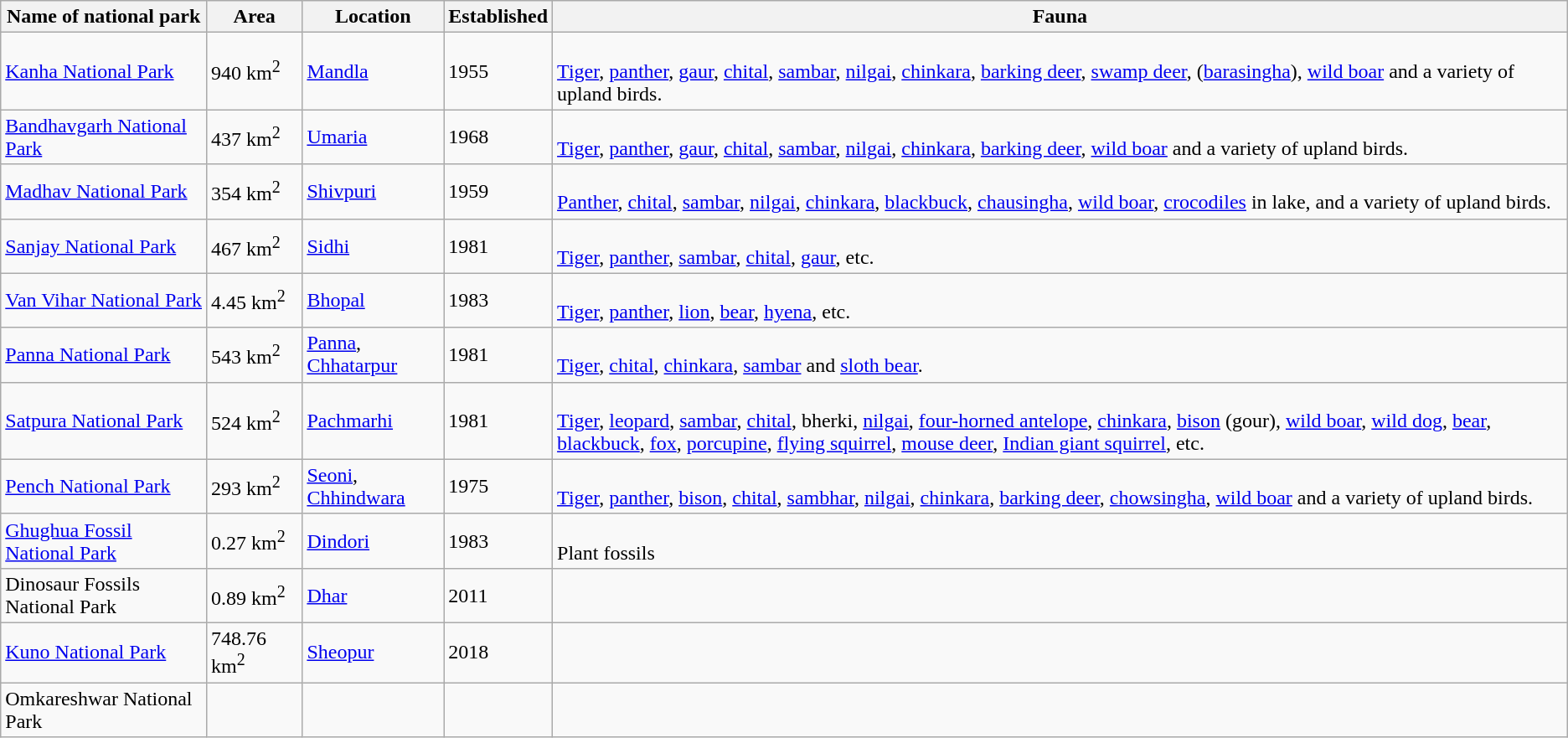<table class="wikitable sortable">
<tr>
<th>Name of national park</th>
<th>Area</th>
<th>Location</th>
<th>Established</th>
<th>Fauna</th>
</tr>
<tr>
<td><a href='#'>Kanha National Park</a></td>
<td>940 km<sup>2</sup></td>
<td><a href='#'>Mandla</a></td>
<td>1955</td>
<td><br><a href='#'>Tiger</a>, <a href='#'>panther</a>, <a href='#'>gaur</a>, <a href='#'>chital</a>, <a href='#'>sambar</a>, <a href='#'>nilgai</a>, <a href='#'>chinkara</a>, <a href='#'>barking deer</a>, <a href='#'>swamp deer</a>, (<a href='#'>barasingha</a>), <a href='#'>wild boar</a> and a variety of upland birds.</td>
</tr>
<tr>
<td><a href='#'>Bandhavgarh National Park</a></td>
<td>437 km<sup>2</sup></td>
<td><a href='#'>Umaria</a></td>
<td>1968</td>
<td><br><a href='#'>Tiger</a>, <a href='#'>panther</a>, <a href='#'>gaur</a>, <a href='#'>chital</a>, <a href='#'>sambar</a>, <a href='#'>nilgai</a>, <a href='#'>chinkara</a>, <a href='#'>barking deer</a>, <a href='#'>wild boar</a> and a variety of upland birds.</td>
</tr>
<tr>
<td><a href='#'>Madhav National Park</a></td>
<td>354 km<sup>2</sup></td>
<td><a href='#'>Shivpuri</a></td>
<td>1959</td>
<td><br><a href='#'>Panther</a>, <a href='#'>chital</a>, <a href='#'>sambar</a>, <a href='#'>nilgai</a>, <a href='#'>chinkara</a>, <a href='#'>blackbuck</a>, <a href='#'>chausingha</a>, <a href='#'>wild boar</a>, <a href='#'>crocodiles</a> in lake, and a variety of upland birds.</td>
</tr>
<tr>
<td><a href='#'>Sanjay National Park</a></td>
<td>467 km<sup>2</sup></td>
<td><a href='#'>Sidhi</a></td>
<td>1981</td>
<td><br><a href='#'>Tiger</a>, <a href='#'>panther</a>, <a href='#'>sambar</a>, <a href='#'>chital</a>, <a href='#'>gaur</a>, etc.</td>
</tr>
<tr>
<td><a href='#'>Van Vihar National Park</a></td>
<td>4.45 km<sup>2</sup></td>
<td><a href='#'>Bhopal</a></td>
<td>1983</td>
<td><br><a href='#'>Tiger</a>, <a href='#'>panther</a>, <a href='#'>lion</a>, <a href='#'>bear</a>, <a href='#'>hyena</a>, etc.</td>
</tr>
<tr>
<td><a href='#'>Panna National Park</a></td>
<td>543 km<sup>2</sup></td>
<td><a href='#'>Panna</a>, <a href='#'>Chhatarpur</a></td>
<td>1981</td>
<td><br><a href='#'>Tiger</a>, <a href='#'>chital</a>, <a href='#'>chinkara</a>, <a href='#'>sambar</a> and <a href='#'>sloth bear</a>.</td>
</tr>
<tr>
<td><a href='#'>Satpura National Park</a></td>
<td>524 km<sup>2</sup></td>
<td><a href='#'>Pachmarhi</a></td>
<td>1981</td>
<td><br><a href='#'>Tiger</a>, <a href='#'>leopard</a>, <a href='#'>sambar</a>, <a href='#'>chital</a>, bherki, <a href='#'>nilgai</a>, <a href='#'>four-horned antelope</a>, <a href='#'>chinkara</a>, <a href='#'>bison</a> (gour), <a href='#'>wild boar</a>, <a href='#'>wild dog</a>, <a href='#'>bear</a>, <a href='#'>blackbuck</a>, <a href='#'>fox</a>, <a href='#'>porcupine</a>, <a href='#'>flying squirrel</a>, <a href='#'>mouse deer</a>, <a href='#'>Indian giant squirrel</a>, etc.</td>
</tr>
<tr>
<td><a href='#'>Pench National Park</a></td>
<td>293 km<sup>2</sup></td>
<td><a href='#'>Seoni</a>, <a href='#'>Chhindwara</a></td>
<td>1975</td>
<td><br><a href='#'>Tiger</a>, <a href='#'>panther</a>, <a href='#'>bison</a>, <a href='#'>chital</a>, <a href='#'>sambhar</a>, <a href='#'>nilgai</a>, <a href='#'>chinkara</a>, <a href='#'>barking deer</a>, <a href='#'>chowsingha</a>, <a href='#'>wild boar</a> and a variety of upland birds.</td>
</tr>
<tr>
<td><a href='#'>Ghughua Fossil National Park</a></td>
<td>0.27 km<sup>2</sup></td>
<td><a href='#'>Dindori</a></td>
<td>1983</td>
<td><br>Plant fossils</td>
</tr>
<tr>
<td>Dinosaur Fossils National Park</td>
<td>0.89 km<sup>2</sup></td>
<td><a href='#'>Dhar</a></td>
<td>2011</td>
<td></td>
</tr>
<tr>
<td><a href='#'>Kuno National Park</a></td>
<td>748.76 km<sup>2</sup></td>
<td><a href='#'>Sheopur</a></td>
<td>2018</td>
<td></td>
</tr>
<tr>
<td>Omkareshwar National Park</td>
<td></td>
<td></td>
<td></td>
<td></td>
</tr>
</table>
